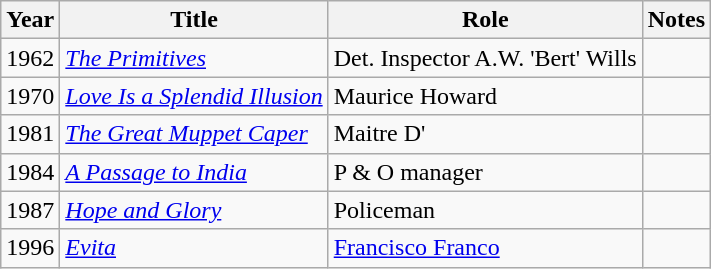<table class="wikitable">
<tr>
<th>Year</th>
<th>Title</th>
<th>Role</th>
<th>Notes</th>
</tr>
<tr>
<td>1962</td>
<td><em><a href='#'>The Primitives</a></em></td>
<td>Det. Inspector A.W. 'Bert' Wills</td>
<td></td>
</tr>
<tr>
<td>1970</td>
<td><em><a href='#'>Love Is a Splendid Illusion</a></em></td>
<td>Maurice Howard</td>
<td></td>
</tr>
<tr>
<td>1981</td>
<td><em><a href='#'>The Great Muppet Caper</a></em></td>
<td>Maitre D'</td>
<td></td>
</tr>
<tr>
<td>1984</td>
<td><em><a href='#'>A Passage to India</a></em></td>
<td>P & O manager</td>
<td></td>
</tr>
<tr>
<td>1987</td>
<td><em><a href='#'>Hope and Glory</a></em></td>
<td>Policeman</td>
<td></td>
</tr>
<tr>
<td>1996</td>
<td><em><a href='#'>Evita</a></em></td>
<td><a href='#'>Francisco Franco</a></td>
<td></td>
</tr>
</table>
